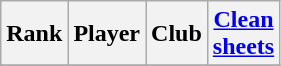<table class="wikitable" style="text-align:center">
<tr>
<th>Rank</th>
<th>Player</th>
<th>Club</th>
<th><a href='#'>Clean<br>sheets</a></th>
</tr>
<tr>
</tr>
</table>
